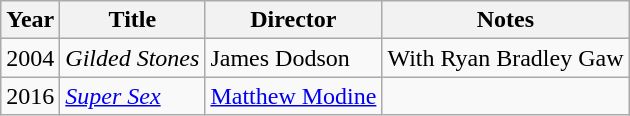<table class="wikitable">
<tr>
<th>Year</th>
<th>Title</th>
<th>Director</th>
<th>Notes</th>
</tr>
<tr>
<td>2004</td>
<td><em>Gilded Stones</em></td>
<td>James Dodson</td>
<td>With Ryan Bradley Gaw</td>
</tr>
<tr>
<td>2016</td>
<td><em><a href='#'>Super Sex</a></em></td>
<td><a href='#'>Matthew Modine</a></td>
<td></td>
</tr>
</table>
